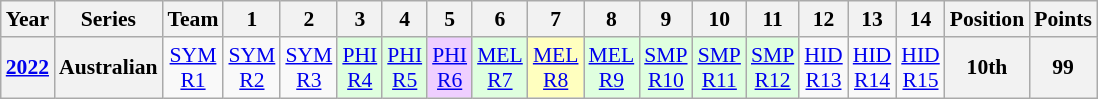<table class="wikitable" style="text-align:center; font-size:90%">
<tr>
<th>Year</th>
<th>Series</th>
<th>Team</th>
<th>1</th>
<th>2</th>
<th>3</th>
<th>4</th>
<th>5</th>
<th>6</th>
<th>7</th>
<th>8</th>
<th>9</th>
<th>10</th>
<th>11</th>
<th>12</th>
<th>13</th>
<th>14</th>
<th>Position</th>
<th>Points</th>
</tr>
<tr>
<th><a href='#'>2022</a></th>
<th>Australian</th>
<td><a href='#'>SYM<br>R1</a></td>
<td><a href='#'>SYM<br>R2</a></td>
<td><a href='#'>SYM<br>R3</a></td>
<td style="background:#dfffdf;"><a href='#'>PHI<br>R4</a><br></td>
<td style="background:#dfffdf;"><a href='#'>PHI<br>R5</a><br></td>
<td style="background:#EFCFFF;"><a href='#'>PHI<br>R6</a><br></td>
<td style="background:#dfffdf;"><a href='#'>MEL<br>R7</a><br></td>
<td style="background:#ffffbf;"><a href='#'>MEL<br>R8</a><br></td>
<td style="background:#dfffdf;"><a href='#'>MEL<br>R9</a><br></td>
<td style="background:#dfffdf;"><a href='#'>SMP<br>R10</a><br></td>
<td style="background:#dfffdf;"><a href='#'>SMP<br>R11</a><br></td>
<td style="background:#dfffdf;"><a href='#'>SMP<br>R12</a><br></td>
<td><a href='#'>HID<br>R13</a></td>
<td><a href='#'>HID<br>R14</a></td>
<td><a href='#'>HID<br>R15</a></td>
<th>10th</th>
<th>99</th>
</tr>
</table>
